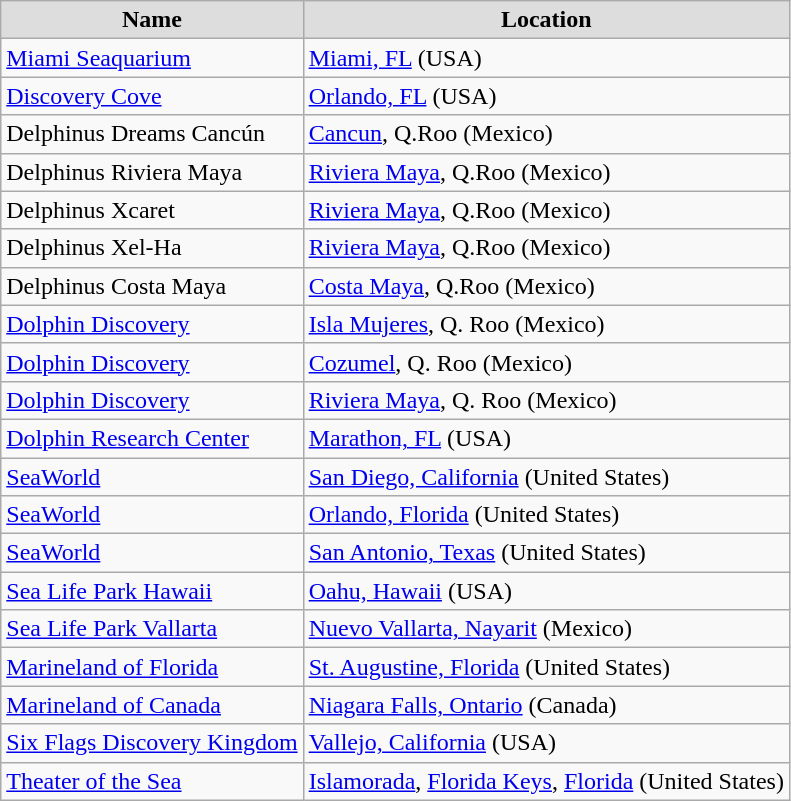<table class="wikitable">
<tr>
<th style="background:#ddd;">Name</th>
<th style="background:#ddd;">Location</th>
</tr>
<tr>
<td><a href='#'>Miami Seaquarium</a></td>
<td><a href='#'>Miami, FL</a> (USA)</td>
</tr>
<tr>
<td><a href='#'>Discovery Cove</a></td>
<td><a href='#'>Orlando, FL</a> (USA)</td>
</tr>
<tr>
<td>Delphinus Dreams Cancún</td>
<td><a href='#'>Cancun</a>, Q.Roo (Mexico)</td>
</tr>
<tr>
<td>Delphinus Riviera Maya</td>
<td><a href='#'>Riviera Maya</a>, Q.Roo (Mexico)</td>
</tr>
<tr>
<td>Delphinus Xcaret</td>
<td><a href='#'>Riviera Maya</a>, Q.Roo (Mexico)</td>
</tr>
<tr>
<td>Delphinus Xel-Ha</td>
<td><a href='#'>Riviera Maya</a>, Q.Roo (Mexico)</td>
</tr>
<tr>
<td>Delphinus Costa Maya</td>
<td><a href='#'>Costa Maya</a>, Q.Roo (Mexico)</td>
</tr>
<tr>
<td><a href='#'>Dolphin Discovery</a></td>
<td><a href='#'>Isla Mujeres</a>, Q. Roo (Mexico)</td>
</tr>
<tr>
<td><a href='#'>Dolphin Discovery</a></td>
<td><a href='#'>Cozumel</a>, Q. Roo (Mexico)</td>
</tr>
<tr>
<td><a href='#'>Dolphin Discovery</a></td>
<td><a href='#'>Riviera Maya</a>, Q. Roo (Mexico)</td>
</tr>
<tr>
<td><a href='#'>Dolphin Research Center</a></td>
<td><a href='#'>Marathon, FL</a> (USA)</td>
</tr>
<tr>
<td><a href='#'>SeaWorld</a></td>
<td><a href='#'>San Diego, California</a> (United States)</td>
</tr>
<tr>
<td><a href='#'>SeaWorld</a></td>
<td><a href='#'>Orlando, Florida</a> (United States)</td>
</tr>
<tr>
<td><a href='#'>SeaWorld</a></td>
<td><a href='#'>San Antonio, Texas</a> (United States)</td>
</tr>
<tr>
<td><a href='#'>Sea Life Park Hawaii</a></td>
<td><a href='#'>Oahu, Hawaii</a> (USA)</td>
</tr>
<tr>
<td><a href='#'>Sea Life Park Vallarta</a></td>
<td><a href='#'>Nuevo Vallarta, Nayarit</a> (Mexico)</td>
</tr>
<tr>
<td><a href='#'>Marineland of Florida</a></td>
<td><a href='#'>St. Augustine, Florida</a> (United States)</td>
</tr>
<tr>
<td><a href='#'>Marineland of Canada</a></td>
<td><a href='#'>Niagara Falls, Ontario</a> (Canada)</td>
</tr>
<tr>
<td><a href='#'>Six Flags Discovery Kingdom</a></td>
<td><a href='#'>Vallejo, California</a> (USA)</td>
</tr>
<tr>
<td><a href='#'>Theater of the Sea</a></td>
<td><a href='#'>Islamorada</a>, <a href='#'>Florida Keys</a>, <a href='#'>Florida</a> (United States)</td>
</tr>
</table>
